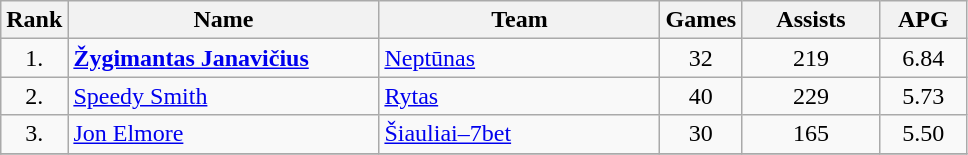<table class="wikitable" style="text-align: center">
<tr>
<th>Rank</th>
<th width=200>Name</th>
<th width=180>Team</th>
<th>Games</th>
<th width=85>Assists</th>
<th width=50>APG</th>
</tr>
<tr>
<td>1.</td>
<td align="left"> <strong><a href='#'>Žygimantas Janavičius</a></strong></td>
<td align="left"><a href='#'>Neptūnas</a></td>
<td>32</td>
<td>219</td>
<td>6.84</td>
</tr>
<tr>
<td>2.</td>
<td align="left"> <a href='#'>Speedy Smith</a></td>
<td align="left"><a href='#'>Rytas</a></td>
<td>40</td>
<td>229</td>
<td>5.73</td>
</tr>
<tr>
<td>3.</td>
<td align="left"> <a href='#'>Jon Elmore</a></td>
<td align="left"><a href='#'>Šiauliai–7bet</a></td>
<td>30</td>
<td>165</td>
<td>5.50</td>
</tr>
<tr>
</tr>
</table>
